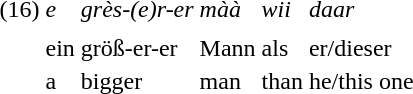<table>
<tr>
<td>(16)</td>
<td><em>e</em></td>
<td><em>grès-(e)r-er</em></td>
<td><em>màà</em></td>
<td><em>wii</em></td>
<td><em>daar</em></td>
</tr>
<tr>
<td></td>
<td></td>
<td></td>
<td></td>
<td></td>
<td></td>
</tr>
<tr>
<td></td>
<td>ein</td>
<td>größ-er-er</td>
<td>Mann</td>
<td>als</td>
<td>er/dieser</td>
</tr>
<tr>
<td></td>
<td>a</td>
<td>bigger</td>
<td>man</td>
<td>than</td>
<td>he/this one</td>
</tr>
</table>
